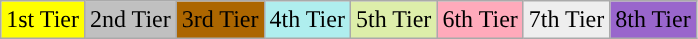<table class="wikitable">
<tr>
<td style="background-color:#FFFF00;">1st Tier</td>
<td style="background-color:Silver">2nd Tier</td>
<td style="background-color:#ac6600">3rd Tier</td>
<td style="background-color:#AFEEEE">4th Tier</td>
<td style="background-color:#DEA">5th Tier</td>
<td style="background-color:#FAB">6th Tier</td>
<td style="background-color:#EEE">7th Tier</td>
<td style="background-color:#9966CC">8th Tier</td>
</tr>
</table>
